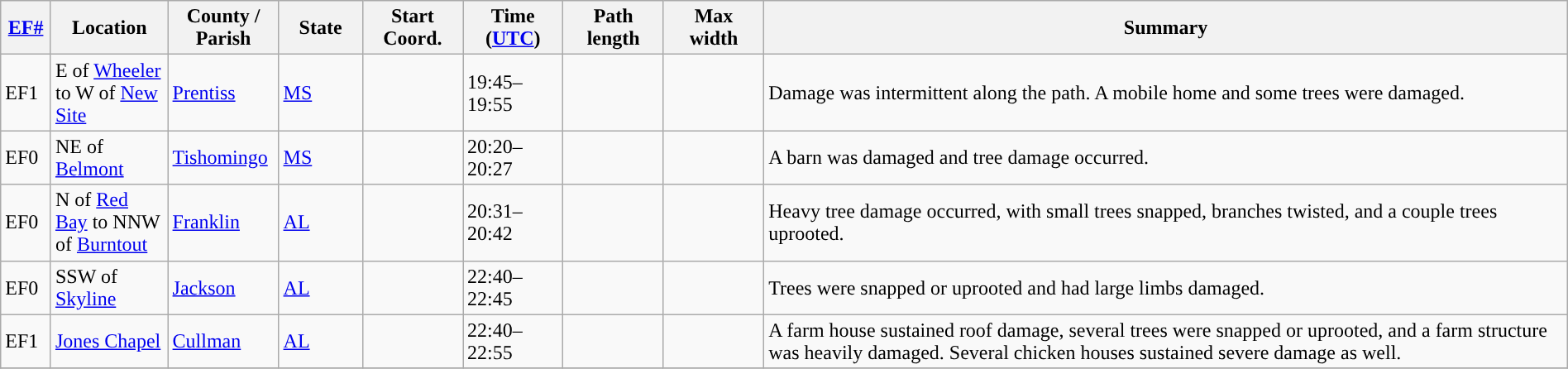<table class="wikitable sortable" style="width:100%;">
<tr>
<th scope="col"  style="width:3%; text-align:center;"><a href='#'>EF#</a></th>
<th scope="col"  style="width:7%; text-align:center;" class="unsortable">Location</th>
<th scope="col"  style="width:6%; text-align:center;" class="unsortable">County / Parish</th>
<th scope="col"  style="width:5%; text-align:center;">State</th>
<th scope="col"  style="width:6%; text-align:center;">Start Coord.</th>
<th scope="col"  style="width:6%; text-align:center;">Time (<a href='#'>UTC</a>)</th>
<th scope="col"  style="width:6%; text-align:center;">Path length</th>
<th scope="col"  style="width:6%; text-align:center;">Max width</th>
<th scope="col" class="unsortable" style="width:48%; text-align:center;">Summary</th>
</tr>
<tr>
<td>EF1</td>
<td>E of <a href='#'>Wheeler</a> to W of <a href='#'>New Site</a></td>
<td><a href='#'>Prentiss</a></td>
<td><a href='#'>MS</a></td>
<td></td>
<td>19:45–19:55</td>
<td></td>
<td></td>
<td>Damage was intermittent along the path. A mobile home and some trees were damaged.</td>
</tr>
<tr>
<td>EF0</td>
<td>NE of <a href='#'>Belmont</a></td>
<td><a href='#'>Tishomingo</a></td>
<td><a href='#'>MS</a></td>
<td></td>
<td>20:20–20:27</td>
<td></td>
<td></td>
<td>A barn was damaged and tree damage occurred.</td>
</tr>
<tr>
<td>EF0</td>
<td>N of <a href='#'>Red Bay</a> to NNW of <a href='#'>Burntout</a></td>
<td><a href='#'>Franklin</a></td>
<td><a href='#'>AL</a></td>
<td></td>
<td>20:31–20:42</td>
<td></td>
<td></td>
<td>Heavy tree damage occurred, with small trees snapped, branches twisted, and a couple trees uprooted.</td>
</tr>
<tr>
<td>EF0</td>
<td>SSW of <a href='#'>Skyline</a></td>
<td><a href='#'>Jackson</a></td>
<td><a href='#'>AL</a></td>
<td></td>
<td>22:40–22:45</td>
<td></td>
<td></td>
<td>Trees were snapped or uprooted and had large limbs damaged.</td>
</tr>
<tr>
<td>EF1</td>
<td><a href='#'>Jones Chapel</a></td>
<td><a href='#'>Cullman</a></td>
<td><a href='#'>AL</a></td>
<td></td>
<td>22:40–22:55</td>
<td></td>
<td></td>
<td>A farm house sustained roof damage, several trees were snapped or uprooted, and a farm structure was heavily damaged. Several chicken houses sustained severe damage as well.</td>
</tr>
<tr>
</tr>
</table>
